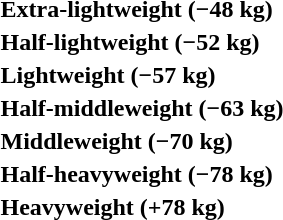<table>
<tr>
<th rowspan=2 style="text-align:left;">Extra-lightweight (−48 kg)</th>
<td rowspan=2></td>
<td rowspan=2></td>
<td></td>
</tr>
<tr>
<td></td>
</tr>
<tr>
<th rowspan=2 style="text-align:left;">Half-lightweight (−52 kg)</th>
<td rowspan=2></td>
<td rowspan=2></td>
<td></td>
</tr>
<tr>
<td></td>
</tr>
<tr>
<th rowspan=2 style="text-align:left;">Lightweight (−57 kg)</th>
<td rowspan=2></td>
<td rowspan=2></td>
<td></td>
</tr>
<tr>
<td></td>
</tr>
<tr>
<th rowspan=2 style="text-align:left;">Half-middleweight (−63 kg)</th>
<td rowspan=2></td>
<td rowspan=2></td>
<td></td>
</tr>
<tr>
<td></td>
</tr>
<tr>
<th rowspan=2 style="text-align:left;">Middleweight (−70 kg)</th>
<td rowspan=2></td>
<td rowspan=2></td>
<td></td>
</tr>
<tr>
<td></td>
</tr>
<tr>
<th rowspan=2 style="text-align:left;">Half-heavyweight (−78 kg)</th>
<td rowspan=2></td>
<td rowspan=2></td>
<td></td>
</tr>
<tr>
<td></td>
</tr>
<tr>
<th rowspan=2 style="text-align:left;">Heavyweight (+78 kg)</th>
<td rowspan=2></td>
<td rowspan=2></td>
<td></td>
</tr>
<tr>
<td></td>
</tr>
</table>
